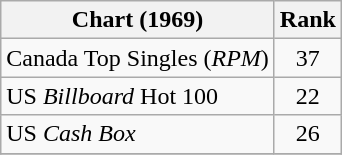<table class="wikitable sortable">
<tr>
<th>Chart (1969)</th>
<th style="text-align:center;">Rank</th>
</tr>
<tr>
<td>Canada Top Singles (<em>RPM</em>)</td>
<td style="text-align:center;">37</td>
</tr>
<tr>
<td>US <em>Billboard</em> Hot 100</td>
<td style="text-align:center;">22</td>
</tr>
<tr>
<td>US <em>Cash Box</em> </td>
<td style="text-align:center;">26</td>
</tr>
<tr>
</tr>
</table>
